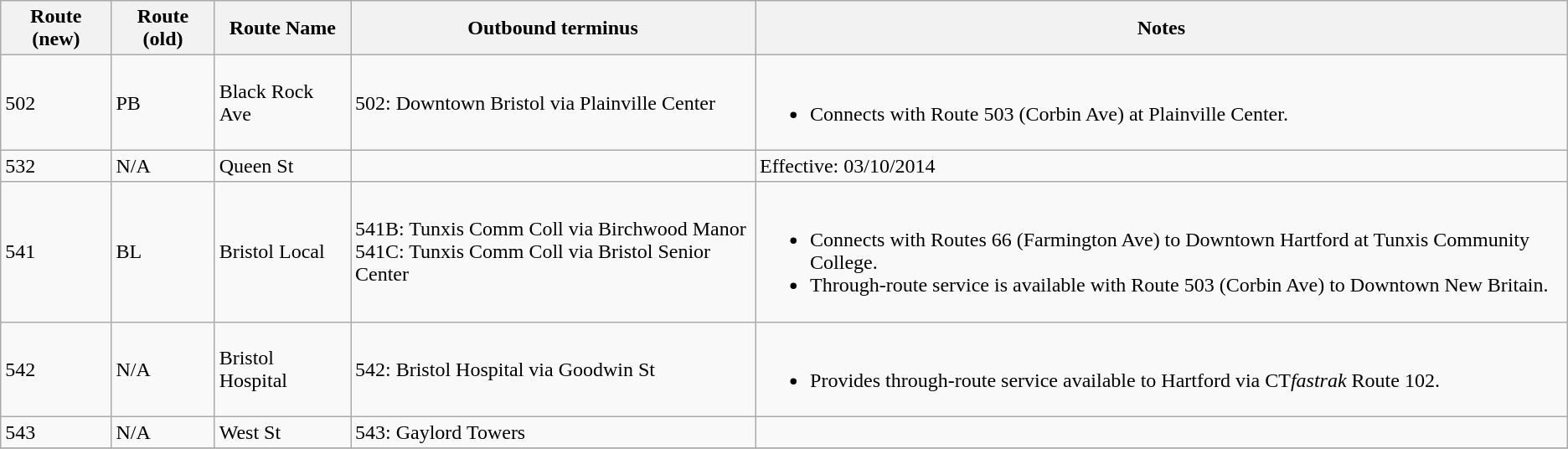<table class="wikitable">
<tr>
<th>Route (new)</th>
<th>Route (old)</th>
<th>Route Name</th>
<th>Outbound terminus</th>
<th>Notes</th>
</tr>
<tr>
<td>502</td>
<td>PB</td>
<td>Black Rock Ave</td>
<td>502: Downtown Bristol via Plainville Center</td>
<td><br><ul><li>Connects with Route 503 (Corbin Ave) at Plainville Center.</li></ul></td>
</tr>
<tr>
<td>532</td>
<td>N/A</td>
<td>Queen St</td>
<td></td>
<td>Effective: 03/10/2014</td>
</tr>
<tr>
<td>541</td>
<td>BL</td>
<td>Bristol Local</td>
<td>541B: Tunxis Comm Coll via Birchwood Manor<br>541C: Tunxis Comm Coll via Bristol Senior Center</td>
<td><br><ul><li>Connects with Routes 66 (Farmington Ave) to Downtown Hartford at Tunxis Community College.</li><li>Through-route service is available with Route 503 (Corbin Ave) to Downtown New Britain.</li></ul></td>
</tr>
<tr>
<td>542</td>
<td>N/A</td>
<td>Bristol Hospital</td>
<td>542: Bristol Hospital via Goodwin St</td>
<td><br><ul><li>Provides through-route service available to Hartford via CT<em>fastrak</em> Route 102.</li></ul></td>
</tr>
<tr>
<td>543</td>
<td>N/A</td>
<td>West St</td>
<td>543: Gaylord Towers</td>
<td></td>
</tr>
<tr>
</tr>
</table>
